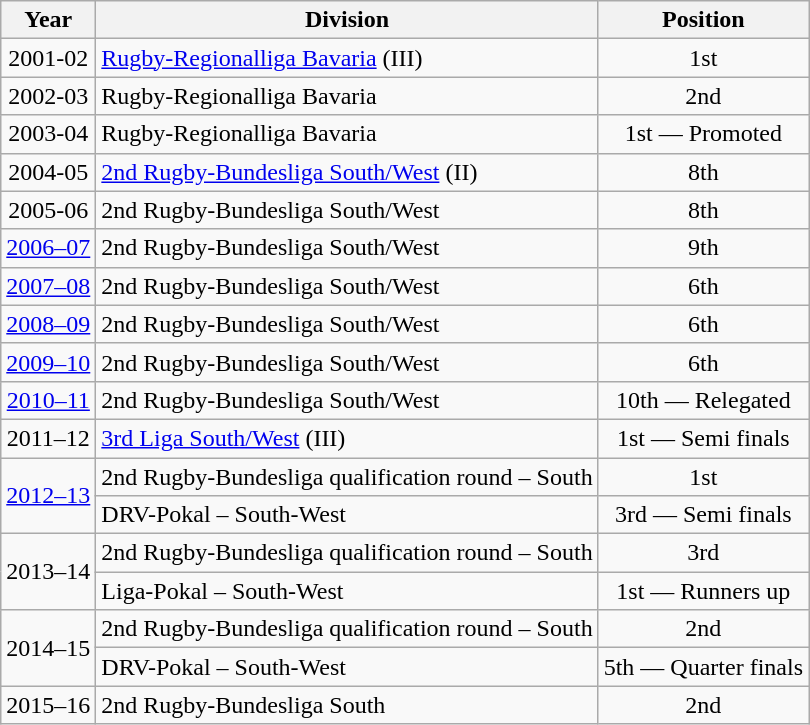<table class="wikitable">
<tr>
<th>Year</th>
<th>Division</th>
<th>Position</th>
</tr>
<tr align="center">
<td>2001-02</td>
<td align="left"><a href='#'>Rugby-Regionalliga Bavaria</a> (III)</td>
<td>1st</td>
</tr>
<tr align="center">
<td>2002-03</td>
<td align="left">Rugby-Regionalliga Bavaria</td>
<td>2nd</td>
</tr>
<tr align="center">
<td>2003-04</td>
<td align="left">Rugby-Regionalliga Bavaria</td>
<td>1st — Promoted</td>
</tr>
<tr align="center">
<td>2004-05</td>
<td align="left"><a href='#'>2nd Rugby-Bundesliga South/West</a> (II)</td>
<td>8th</td>
</tr>
<tr align="center">
<td>2005-06</td>
<td align="left">2nd Rugby-Bundesliga South/West</td>
<td>8th</td>
</tr>
<tr align="center">
<td><a href='#'>2006–07</a></td>
<td align="left">2nd Rugby-Bundesliga South/West</td>
<td>9th</td>
</tr>
<tr align="center">
<td><a href='#'>2007–08</a></td>
<td align="left">2nd Rugby-Bundesliga South/West</td>
<td>6th</td>
</tr>
<tr align="center">
<td><a href='#'>2008–09</a></td>
<td align="left">2nd Rugby-Bundesliga South/West</td>
<td>6th</td>
</tr>
<tr align="center">
<td><a href='#'>2009–10</a></td>
<td align="left">2nd Rugby-Bundesliga South/West</td>
<td>6th</td>
</tr>
<tr align="center">
<td><a href='#'>2010–11</a></td>
<td align="left">2nd Rugby-Bundesliga South/West</td>
<td>10th — Relegated</td>
</tr>
<tr align="center">
<td>2011–12</td>
<td align="left"><a href='#'>3rd Liga South/West</a> (III)</td>
<td>1st — Semi finals</td>
</tr>
<tr align="center">
<td rowspan=2><a href='#'>2012–13</a></td>
<td align="left">2nd Rugby-Bundesliga qualification round – South</td>
<td>1st</td>
</tr>
<tr align="center">
<td align="left">DRV-Pokal – South-West</td>
<td>3rd — Semi finals</td>
</tr>
<tr align="center">
<td rowspan=2>2013–14</td>
<td align="left">2nd Rugby-Bundesliga qualification round – South</td>
<td>3rd</td>
</tr>
<tr align="center">
<td align="left">Liga-Pokal – South-West</td>
<td>1st — Runners up</td>
</tr>
<tr align="center">
<td rowspan=2>2014–15</td>
<td align="left">2nd Rugby-Bundesliga qualification round – South</td>
<td>2nd</td>
</tr>
<tr align="center">
<td align="left">DRV-Pokal – South-West</td>
<td>5th — Quarter finals</td>
</tr>
<tr align="center">
<td>2015–16</td>
<td align="left">2nd Rugby-Bundesliga South</td>
<td>2nd</td>
</tr>
</table>
